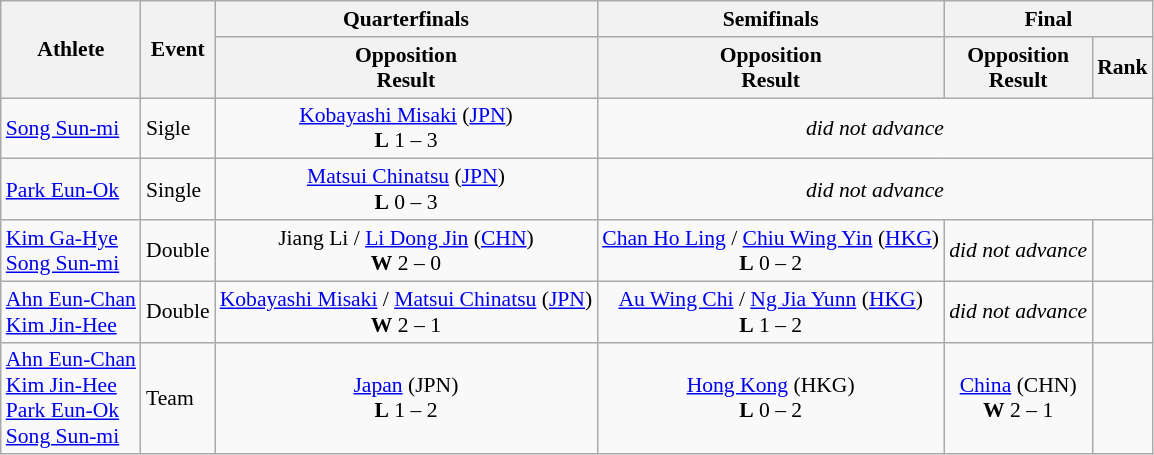<table class="wikitable" style="font-size:90%">
<tr>
<th rowspan="2">Athlete</th>
<th rowspan="2">Event</th>
<th>Quarterfinals</th>
<th>Semifinals</th>
<th colspan="2">Final</th>
</tr>
<tr>
<th>Opposition<br>Result</th>
<th>Opposition<br>Result</th>
<th>Opposition<br>Result</th>
<th>Rank</th>
</tr>
<tr>
<td><a href='#'>Song Sun-mi</a></td>
<td>Sigle</td>
<td align=center> <a href='#'>Kobayashi Misaki</a> <span>(<a href='#'>JPN</a>)</span><br><strong>L</strong> 1 – 3</td>
<td align=center colspan=3><em>did not advance</em></td>
</tr>
<tr>
<td><a href='#'>Park Eun-Ok</a></td>
<td>Single</td>
<td align=center> <a href='#'>Matsui Chinatsu</a> <span>(<a href='#'>JPN</a>)</span><br><strong>L</strong> 0 – 3</td>
<td align=center colspan=3><em>did not advance</em></td>
</tr>
<tr>
<td><a href='#'>Kim Ga-Hye</a><br><a href='#'>Song Sun-mi</a></td>
<td>Double</td>
<td align=center> Jiang Li / <a href='#'>Li Dong Jin</a> <span>(<a href='#'>CHN</a>)</span><br><strong>W</strong> 2 – 0</td>
<td align=center> <a href='#'>Chan Ho Ling</a> / <a href='#'>Chiu Wing Yin</a> <span>(<a href='#'>HKG</a>)</span><br><strong>L</strong> 0 – 2</td>
<td align=center><em>did not advance</em></td>
<td align=center></td>
</tr>
<tr>
<td><a href='#'>Ahn Eun-Chan</a><br><a href='#'>Kim Jin-Hee</a></td>
<td>Double</td>
<td align=center> <a href='#'>Kobayashi Misaki</a> / <a href='#'>Matsui Chinatsu</a> <span>(<a href='#'>JPN</a>)</span><br><strong>W</strong> 2 – 1</td>
<td align=center> <a href='#'>Au Wing Chi</a> / <a href='#'>Ng Jia Yunn</a> <span>(<a href='#'>HKG</a>)</span><br><strong>L</strong> 1 – 2</td>
<td align=center><em>did not advance</em></td>
<td align=center></td>
</tr>
<tr>
<td><a href='#'>Ahn Eun-Chan</a><br><a href='#'>Kim Jin-Hee</a><br><a href='#'>Park Eun-Ok</a><br><a href='#'>Song Sun-mi</a></td>
<td>Team</td>
<td align=center> <a href='#'>Japan</a> <span>(JPN)</span><br><strong>L</strong> 1 – 2</td>
<td align=center> <a href='#'>Hong Kong</a> <span>(HKG)</span><br><strong>L</strong> 0 – 2</td>
<td align=center> <a href='#'>China</a> <span>(CHN)</span><br><strong>W</strong> 2 – 1</td>
<td align=center></td>
</tr>
</table>
